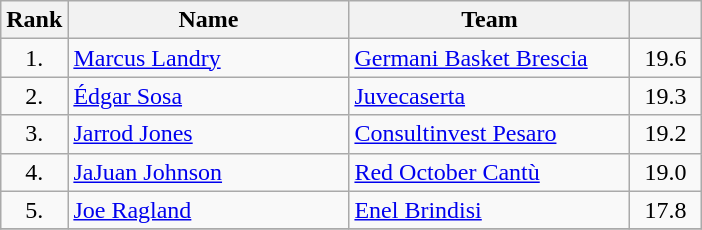<table class="wikitable" style="text-align: center;">
<tr>
<th>Rank</th>
<th width=180>Name</th>
<th width=180>Team</th>
<th width=40></th>
</tr>
<tr>
<td>1.</td>
<td align="left"> <a href='#'>Marcus Landry</a></td>
<td style="text-align:left;"><a href='#'>Germani Basket Brescia</a></td>
<td>19.6</td>
</tr>
<tr>
<td>2.</td>
<td align="left"> <a href='#'>Édgar Sosa</a></td>
<td style="text-align:left;"><a href='#'>Juvecaserta</a></td>
<td>19.3</td>
</tr>
<tr>
<td>3.</td>
<td align="left"> <a href='#'>Jarrod Jones</a></td>
<td style="text-align:left;"><a href='#'>Consultinvest Pesaro</a></td>
<td>19.2</td>
</tr>
<tr>
<td>4.</td>
<td align="left"> <a href='#'>JaJuan Johnson</a></td>
<td style="text-align:left;"><a href='#'>Red October Cantù</a></td>
<td>19.0</td>
</tr>
<tr>
<td>5.</td>
<td align="left"> <a href='#'>Joe Ragland</a></td>
<td style="text-align:left;"><a href='#'>Enel Brindisi</a></td>
<td>17.8</td>
</tr>
<tr>
</tr>
</table>
